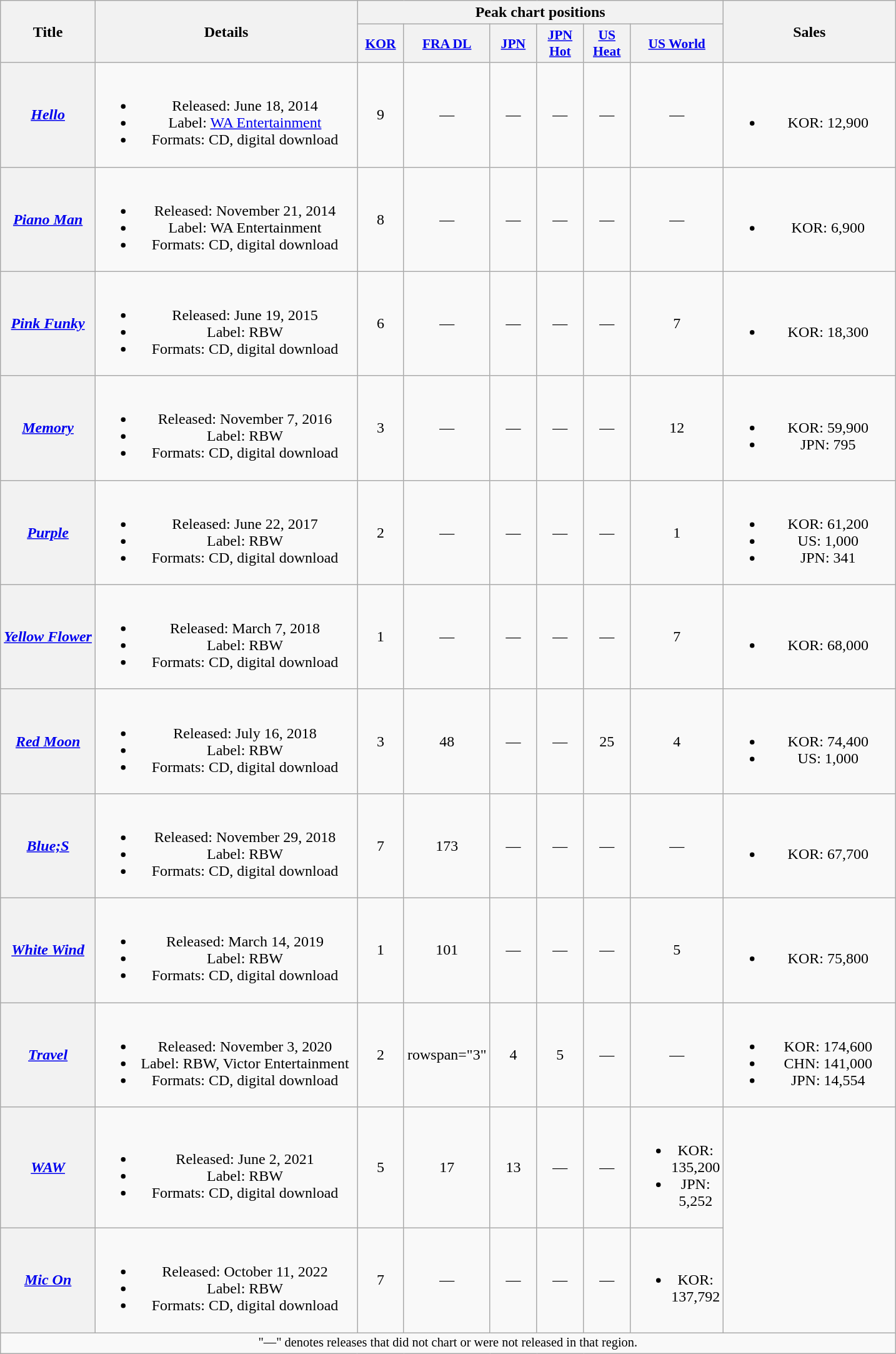<table class="wikitable plainrowheaders" style="text-align:center;">
<tr>
<th scope="col" rowspan="2">Title</th>
<th scope="col" rowspan="2" style="width:17em;">Details</th>
<th scope="col" colspan="6">Peak chart positions</th>
<th scope="col" rowspan="2" style="width:11em;">Sales</th>
</tr>
<tr>
<th scope="col" style="width:3em;font-size:90%;"><a href='#'>KOR</a><br></th>
<th scope="col" style="width:3em;font-size:90%;"><a href='#'>FRA DL</a><br></th>
<th scope="col" style="width:3em;font-size:90%;"><a href='#'>JPN</a><br></th>
<th scope="col" style="width:3em;font-size:90%;"><a href='#'>JPN<br>Hot</a><br></th>
<th scope="col" style="width:3em;font-size:90%;"><a href='#'>US<br>Heat</a><br></th>
<th scope="col" style="width:3em;font-size:90%;"><a href='#'>US World</a><br></th>
</tr>
<tr>
<th scope="row"><em><a href='#'>Hello</a></em></th>
<td><br><ul><li>Released: June 18, 2014</li><li>Label: <a href='#'>WA Entertainment</a></li><li>Formats: CD, digital download</li></ul></td>
<td>9</td>
<td>—</td>
<td>—</td>
<td>—</td>
<td>—</td>
<td>—</td>
<td><br><ul><li>KOR: 12,900</li></ul></td>
</tr>
<tr>
<th scope="row"><em><a href='#'>Piano Man</a></em></th>
<td><br><ul><li>Released: November 21, 2014</li><li>Label: WA Entertainment</li><li>Formats: CD, digital download</li></ul></td>
<td>8</td>
<td>—</td>
<td>—</td>
<td>—</td>
<td>—</td>
<td>—</td>
<td><br><ul><li>KOR: 6,900</li></ul></td>
</tr>
<tr>
<th scope="row"><em><a href='#'>Pink Funky</a></em></th>
<td><br><ul><li>Released: June 19, 2015</li><li>Label: RBW</li><li>Formats: CD, digital download</li></ul></td>
<td>6</td>
<td>—</td>
<td>—</td>
<td>—</td>
<td>—</td>
<td>7</td>
<td><br><ul><li>KOR: 18,300</li></ul></td>
</tr>
<tr>
<th scope="row"><em><a href='#'>Memory</a></em></th>
<td><br><ul><li>Released: November 7, 2016</li><li>Label: RBW</li><li>Formats: CD, digital download</li></ul></td>
<td>3</td>
<td>—</td>
<td>—</td>
<td>—</td>
<td>—</td>
<td>12</td>
<td><br><ul><li>KOR: 59,900</li><li>JPN: 795</li></ul></td>
</tr>
<tr>
<th scope="row"><em><a href='#'>Purple</a></em></th>
<td><br><ul><li>Released: June 22, 2017</li><li>Label: RBW</li><li>Formats: CD, digital download</li></ul></td>
<td>2</td>
<td>—</td>
<td>—</td>
<td>—</td>
<td>—</td>
<td>1</td>
<td><br><ul><li>KOR: 61,200</li><li>US: 1,000</li><li>JPN: 341</li></ul></td>
</tr>
<tr>
<th scope="row"><em><a href='#'>Yellow Flower</a></em></th>
<td><br><ul><li>Released: March 7, 2018</li><li>Label: RBW</li><li>Formats: CD, digital download</li></ul></td>
<td>1</td>
<td>—</td>
<td>—</td>
<td>—</td>
<td>—</td>
<td>7</td>
<td><br><ul><li>KOR: 68,000</li></ul></td>
</tr>
<tr>
<th scope="row"><em><a href='#'>Red Moon</a></em></th>
<td><br><ul><li>Released: July 16, 2018</li><li>Label: RBW</li><li>Formats: CD, digital download</li></ul></td>
<td>3</td>
<td>48</td>
<td>—</td>
<td>—</td>
<td>25</td>
<td>4</td>
<td><br><ul><li>KOR: 74,400</li><li>US: 1,000</li></ul></td>
</tr>
<tr>
<th scope="row"><em><a href='#'>Blue;S</a></em></th>
<td><br><ul><li>Released: November 29, 2018</li><li>Label: RBW</li><li>Formats: CD, digital download</li></ul></td>
<td>7</td>
<td>173</td>
<td>—</td>
<td>—</td>
<td>—</td>
<td>—</td>
<td><br><ul><li>KOR: 67,700</li></ul></td>
</tr>
<tr>
<th scope="row"><em><a href='#'>White Wind</a></em></th>
<td><br><ul><li>Released: March 14, 2019</li><li>Label: RBW</li><li>Formats: CD, digital download</li></ul></td>
<td>1</td>
<td>101</td>
<td>—</td>
<td>—</td>
<td>—</td>
<td>5</td>
<td><br><ul><li>KOR: 75,800</li></ul></td>
</tr>
<tr>
<th scope="row"><em><a href='#'>Travel</a></em></th>
<td><br><ul><li>Released: November 3, 2020</li><li>Label: RBW, Victor Entertainment</li><li>Formats: CD, digital download</li></ul></td>
<td>2</td>
<td>rowspan="3" </td>
<td>4</td>
<td>5</td>
<td>—</td>
<td>—</td>
<td><br><ul><li>KOR: 174,600</li><li>CHN: 141,000</li><li>JPN: 14,554</li></ul></td>
</tr>
<tr>
<th scope=row><em><a href='#'>WAW</a></em></th>
<td><br><ul><li>Released: June 2, 2021</li><li>Label: RBW</li><li>Formats: CD, digital download</li></ul></td>
<td>5</td>
<td>17</td>
<td>13</td>
<td>—</td>
<td>—</td>
<td><br><ul><li>KOR: 135,200</li><li>JPN: 5,252</li></ul></td>
</tr>
<tr>
<th scope="row"><em><a href='#'>Mic On</a></em></th>
<td><br><ul><li>Released: October 11, 2022</li><li>Label: RBW</li><li>Formats: CD, digital download</li></ul></td>
<td>7</td>
<td>—</td>
<td>—</td>
<td>—</td>
<td>—</td>
<td><br><ul><li>KOR: 137,792</li></ul></td>
</tr>
<tr>
<td colspan="9" style="font-size:85%">"—" denotes releases that did not chart or were not released in that region.</td>
</tr>
</table>
